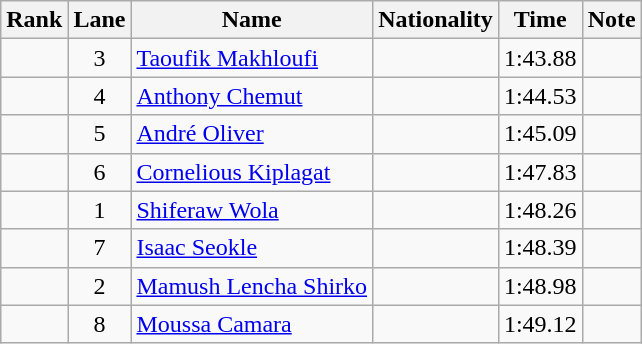<table class="wikitable sortable" style="text-align:center">
<tr>
<th>Rank</th>
<th>Lane</th>
<th>Name</th>
<th>Nationality</th>
<th>Time</th>
<th>Note</th>
</tr>
<tr>
<td></td>
<td>3</td>
<td align="left"><a href='#'>Taoufik Makhloufi</a></td>
<td align=left></td>
<td>1:43.88</td>
<td></td>
</tr>
<tr>
<td></td>
<td>4</td>
<td align="left"><a href='#'>Anthony Chemut</a></td>
<td align=left></td>
<td>1:44.53</td>
<td></td>
</tr>
<tr>
<td></td>
<td>5</td>
<td align="left"><a href='#'>André Oliver</a></td>
<td align=left></td>
<td>1:45.09</td>
<td></td>
</tr>
<tr>
<td></td>
<td>6</td>
<td align="left"><a href='#'>Cornelious Kiplagat</a></td>
<td align=left></td>
<td>1:47.83</td>
<td></td>
</tr>
<tr>
<td></td>
<td>1</td>
<td align="left"><a href='#'>Shiferaw Wola</a></td>
<td align=left></td>
<td>1:48.26</td>
<td></td>
</tr>
<tr>
<td></td>
<td>7</td>
<td align="left"><a href='#'>Isaac Seokle</a></td>
<td align=left></td>
<td>1:48.39</td>
<td></td>
</tr>
<tr>
<td></td>
<td>2</td>
<td align="left"><a href='#'>Mamush Lencha Shirko</a></td>
<td align=left></td>
<td>1:48.98</td>
<td></td>
</tr>
<tr>
<td></td>
<td>8</td>
<td align="left"><a href='#'>Moussa Camara</a></td>
<td align=left></td>
<td>1:49.12</td>
<td></td>
</tr>
</table>
